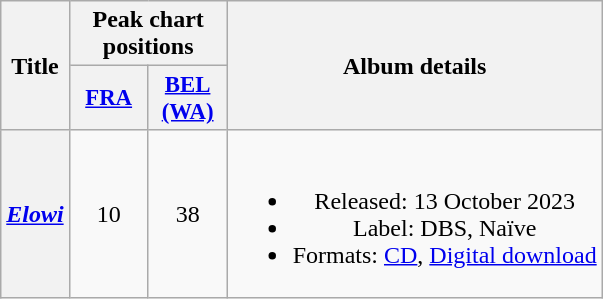<table class="wikitable plainrowheaders" style="text-align:center;">
<tr>
<th scope="col" rowspan="2">Title</th>
<th scope="col" colspan="2">Peak chart positions</th>
<th scope="col" rowspan="2">Album details</th>
</tr>
<tr>
<th scope="col" style="width:3em;font-size:95%;"><a href='#'>FRA</a></th>
<th scope="col" style="width:3em;font-size:95%;"><a href='#'>BEL (WA)</a></th>
</tr>
<tr>
<th scope="row"><em><a href='#'>Elowi</a></em></th>
<td>10</td>
<td>38</td>
<td><br><ul><li>Released: 13 October 2023</li><li>Label: DBS, Naïve</li><li>Formats: <a href='#'>CD</a>, <a href='#'>Digital download</a></li></ul></td>
</tr>
</table>
